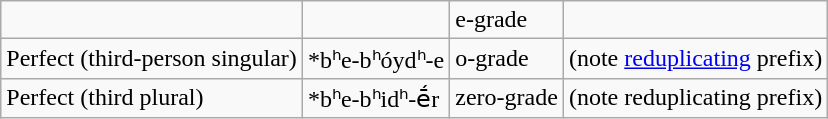<table class="wikitable">
<tr>
<td></td>
<td></td>
<td>e-grade</td>
<td></td>
</tr>
<tr>
<td>Perfect (third-person singular)</td>
<td>*bʰe-bʰóydʰ-e</td>
<td>o-grade</td>
<td>(note <a href='#'>reduplicating</a> prefix)</td>
</tr>
<tr>
<td>Perfect (third plural)</td>
<td>*bʰe-bʰidʰ-ḗr</td>
<td>zero-grade</td>
<td>(note reduplicating prefix)</td>
</tr>
</table>
